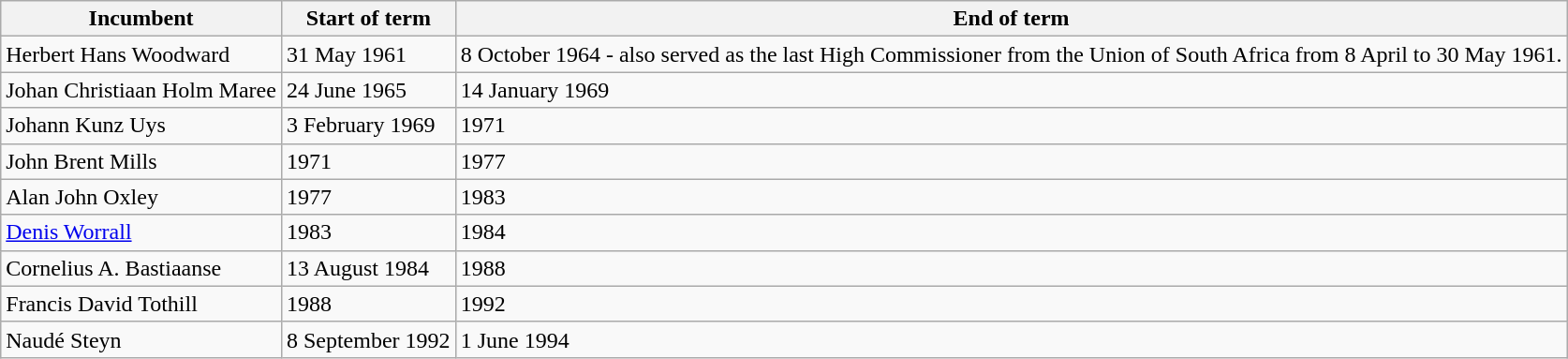<table class="wikitable">
<tr>
<th>Incumbent</th>
<th>Start of term</th>
<th>End of term</th>
</tr>
<tr>
<td>Herbert Hans Woodward</td>
<td>31 May 1961</td>
<td>8 October 1964 - also served as the last High Commissioner from the Union of South Africa from 8 April to 30 May 1961.</td>
</tr>
<tr>
<td>Johan Christiaan Holm Maree</td>
<td>24 June 1965</td>
<td>14 January 1969</td>
</tr>
<tr>
<td>Johann Kunz Uys</td>
<td>3 February 1969</td>
<td>1971</td>
</tr>
<tr>
<td>John Brent Mills</td>
<td>1971</td>
<td>1977</td>
</tr>
<tr>
<td>Alan John Oxley</td>
<td>1977</td>
<td>1983</td>
</tr>
<tr>
<td><a href='#'>Denis Worrall</a></td>
<td>1983</td>
<td>1984</td>
</tr>
<tr>
<td>Cornelius A. Bastiaanse</td>
<td>13 August 1984</td>
<td>1988</td>
</tr>
<tr>
<td>Francis David Tothill</td>
<td>1988</td>
<td>1992</td>
</tr>
<tr>
<td>Naudé Steyn</td>
<td>8 September 1992</td>
<td>1 June 1994</td>
</tr>
</table>
